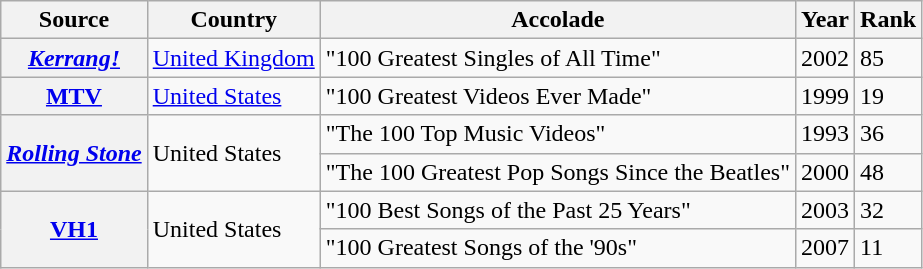<table class="wikitable plainrowheaders">
<tr>
<th scope="col">Source</th>
<th scope="col">Country</th>
<th scope="col">Accolade</th>
<th scope="col">Year</th>
<th scope="col">Rank</th>
</tr>
<tr>
<th scope="row"><em><a href='#'>Kerrang!</a></em></th>
<td><a href='#'>United Kingdom</a></td>
<td>"100 Greatest Singles of All Time"</td>
<td>2002</td>
<td>85</td>
</tr>
<tr>
<th scope="row"><a href='#'>MTV</a></th>
<td><a href='#'>United States</a></td>
<td>"100 Greatest Videos Ever Made"</td>
<td>1999</td>
<td>19</td>
</tr>
<tr>
<th scope="row" rowspan=2><em><a href='#'>Rolling Stone</a></em></th>
<td rowspan=2>United States</td>
<td>"The 100 Top Music Videos"</td>
<td>1993</td>
<td>36</td>
</tr>
<tr>
<td>"The 100 Greatest Pop Songs Since the Beatles"</td>
<td>2000</td>
<td>48</td>
</tr>
<tr>
<th scope="row" rowspan=2><a href='#'>VH1</a></th>
<td rowspan=2>United States</td>
<td>"100 Best Songs of the Past 25 Years"</td>
<td>2003</td>
<td>32</td>
</tr>
<tr>
<td>"100 Greatest Songs of the '90s"</td>
<td>2007</td>
<td>11</td>
</tr>
</table>
